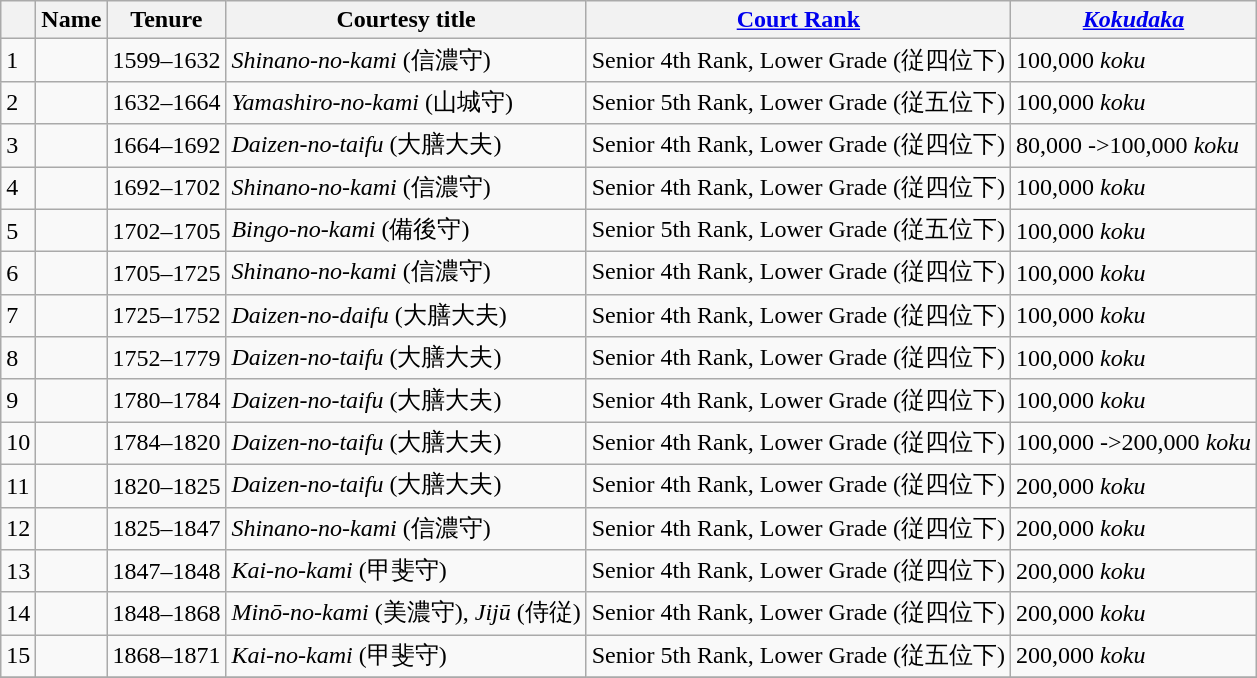<table class=wikitable>
<tr>
<th></th>
<th>Name</th>
<th>Tenure</th>
<th>Courtesy title</th>
<th><a href='#'>Court Rank</a></th>
<th><em><a href='#'>Kokudaka</a></em></th>
</tr>
<tr>
<td>1</td>
<td></td>
<td>1599–1632</td>
<td><em>Shinano-no-kami</em> (信濃守)</td>
<td>Senior 4th Rank, Lower Grade (従四位下)</td>
<td>100,000 <em>koku</em></td>
</tr>
<tr>
<td>2</td>
<td></td>
<td>1632–1664</td>
<td><em>Yamashiro-no-kami</em> (山城守)</td>
<td>Senior 5th Rank, Lower Grade (従五位下)</td>
<td>100,000 <em>koku</em></td>
</tr>
<tr>
<td>3</td>
<td></td>
<td>1664–1692</td>
<td><em>Daizen-no-taifu</em> (大膳大夫)</td>
<td>Senior 4th Rank, Lower Grade (従四位下)</td>
<td>80,000 ->100,000 <em>koku</em></td>
</tr>
<tr>
<td>4</td>
<td></td>
<td>1692–1702</td>
<td><em>Shinano-no-kami</em> (信濃守)</td>
<td>Senior 4th Rank, Lower Grade (従四位下)</td>
<td>100,000 <em>koku</em></td>
</tr>
<tr>
<td>5</td>
<td></td>
<td>1702–1705</td>
<td><em>Bingo-no-kami</em> (備後守)</td>
<td>Senior 5th Rank, Lower Grade (従五位下)</td>
<td>100,000 <em>koku</em></td>
</tr>
<tr>
<td>6</td>
<td></td>
<td>1705–1725</td>
<td><em>Shinano-no-kami</em> (信濃守)</td>
<td>Senior 4th Rank, Lower Grade (従四位下)</td>
<td>100,000 <em>koku</em></td>
</tr>
<tr>
<td>7</td>
<td></td>
<td>1725–1752</td>
<td><em>Daizen-no-daifu</em> (大膳大夫)</td>
<td>Senior 4th Rank, Lower Grade (従四位下)</td>
<td>100,000 <em>koku</em></td>
</tr>
<tr>
<td>8</td>
<td></td>
<td>1752–1779</td>
<td><em>Daizen-no-taifu</em> (大膳大夫)</td>
<td>Senior 4th Rank, Lower Grade (従四位下)</td>
<td>100,000 <em>koku</em></td>
</tr>
<tr>
<td>9</td>
<td></td>
<td>1780–1784</td>
<td><em>Daizen-no-taifu</em> (大膳大夫)</td>
<td>Senior 4th Rank, Lower Grade (従四位下)</td>
<td>100,000 <em>koku</em></td>
</tr>
<tr>
<td>10</td>
<td></td>
<td>1784–1820</td>
<td><em>Daizen-no-taifu</em> (大膳大夫)</td>
<td>Senior 4th Rank, Lower Grade (従四位下)</td>
<td>100,000 ->200,000 <em>koku</em></td>
</tr>
<tr>
<td>11</td>
<td></td>
<td>1820–1825</td>
<td><em>Daizen-no-taifu</em> (大膳大夫)</td>
<td>Senior 4th Rank, Lower Grade (従四位下)</td>
<td>200,000 <em>koku</em></td>
</tr>
<tr>
<td>12</td>
<td></td>
<td>1825–1847</td>
<td><em>Shinano-no-kami</em> (信濃守)</td>
<td>Senior 4th Rank, Lower Grade (従四位下)</td>
<td>200,000 <em>koku</em></td>
</tr>
<tr>
<td>13</td>
<td></td>
<td>1847–1848</td>
<td><em>Kai-no-kami</em> (甲斐守)</td>
<td>Senior 4th Rank, Lower Grade (従四位下)</td>
<td>200,000 <em>koku</em></td>
</tr>
<tr>
<td>14</td>
<td></td>
<td>1848–1868</td>
<td><em>Minō-no-kami</em> (美濃守), <em>Jijū</em> (侍従)</td>
<td>Senior 4th Rank, Lower Grade (従四位下)</td>
<td>200,000 <em>koku</em></td>
</tr>
<tr>
<td>15</td>
<td></td>
<td>1868–1871</td>
<td><em>Kai-no-kami</em> (甲斐守)</td>
<td>Senior 5th Rank, Lower Grade (従五位下)</td>
<td>200,000 <em>koku</em></td>
</tr>
<tr>
</tr>
</table>
